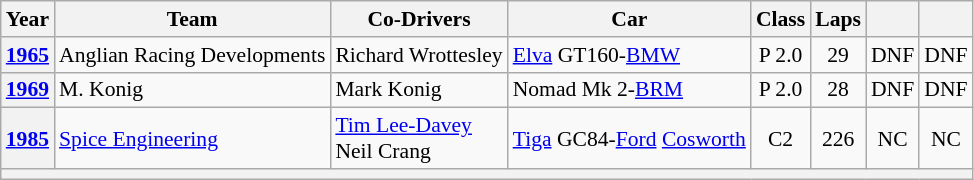<table class="wikitable" style="text-align:center; font-size:90%">
<tr>
<th>Year</th>
<th>Team</th>
<th>Co-Drivers</th>
<th>Car</th>
<th>Class</th>
<th>Laps</th>
<th></th>
<th></th>
</tr>
<tr>
<th><a href='#'>1965</a></th>
<td align="left"> Anglian Racing Developments</td>
<td align="left"> Richard Wrottesley</td>
<td align="left"><a href='#'>Elva</a> GT160-<a href='#'>BMW</a></td>
<td>P 2.0</td>
<td>29</td>
<td>DNF</td>
<td>DNF</td>
</tr>
<tr>
<th><a href='#'>1969</a></th>
<td align="left"> M. Konig</td>
<td align="left"> Mark Konig</td>
<td align="left">Nomad Mk 2-<a href='#'>BRM</a></td>
<td>P 2.0</td>
<td>28</td>
<td>DNF</td>
<td>DNF</td>
</tr>
<tr>
<th><a href='#'>1985</a></th>
<td align="left"> <a href='#'>Spice Engineering</a></td>
<td align="left"> <a href='#'>Tim Lee-Davey</a><br> Neil Crang</td>
<td align="left"><a href='#'>Tiga</a> GC84-<a href='#'>Ford</a> <a href='#'>Cosworth</a></td>
<td>C2</td>
<td>226</td>
<td>NC</td>
<td>NC</td>
</tr>
<tr>
<th colspan="8"></th>
</tr>
</table>
